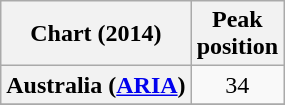<table class="wikitable plainrowheaders" style="text-align:center;">
<tr>
<th scope="col">Chart (2014)</th>
<th scope="col">Peak<br>position</th>
</tr>
<tr>
<th scope="row">Australia (<a href='#'>ARIA</a>)</th>
<td>34</td>
</tr>
<tr>
</tr>
</table>
